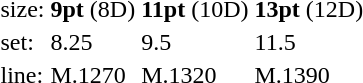<table style="margin-left:40px;">
<tr>
<td>size:</td>
<td><strong>9pt</strong> (8D)</td>
<td><strong>11pt</strong> (10D)</td>
<td><strong>13pt</strong> (12D)</td>
</tr>
<tr>
<td>set:</td>
<td>8.25</td>
<td>9.5</td>
<td>11.5</td>
</tr>
<tr>
<td>line:</td>
<td>M.1270</td>
<td>M.1320</td>
<td>M.1390</td>
</tr>
</table>
